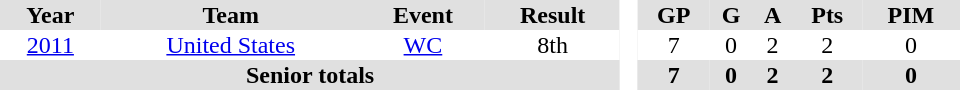<table border="0" cellpadding="1" cellspacing="0" style="text-align:center; width:40em">
<tr ALIGN="center" bgcolor="#e0e0e0">
<th>Year</th>
<th>Team</th>
<th>Event</th>
<th>Result</th>
<th rowspan="99" bgcolor="#ffffff"> </th>
<th>GP</th>
<th>G</th>
<th>A</th>
<th>Pts</th>
<th>PIM</th>
</tr>
<tr>
<td><a href='#'>2011</a></td>
<td><a href='#'>United States</a></td>
<td><a href='#'>WC</a></td>
<td>8th</td>
<td>7</td>
<td>0</td>
<td>2</td>
<td>2</td>
<td>0</td>
</tr>
<tr bgcolor="#e0e0e0">
<th colspan=4>Senior totals</th>
<th>7</th>
<th>0</th>
<th>2</th>
<th>2</th>
<th>0</th>
</tr>
</table>
